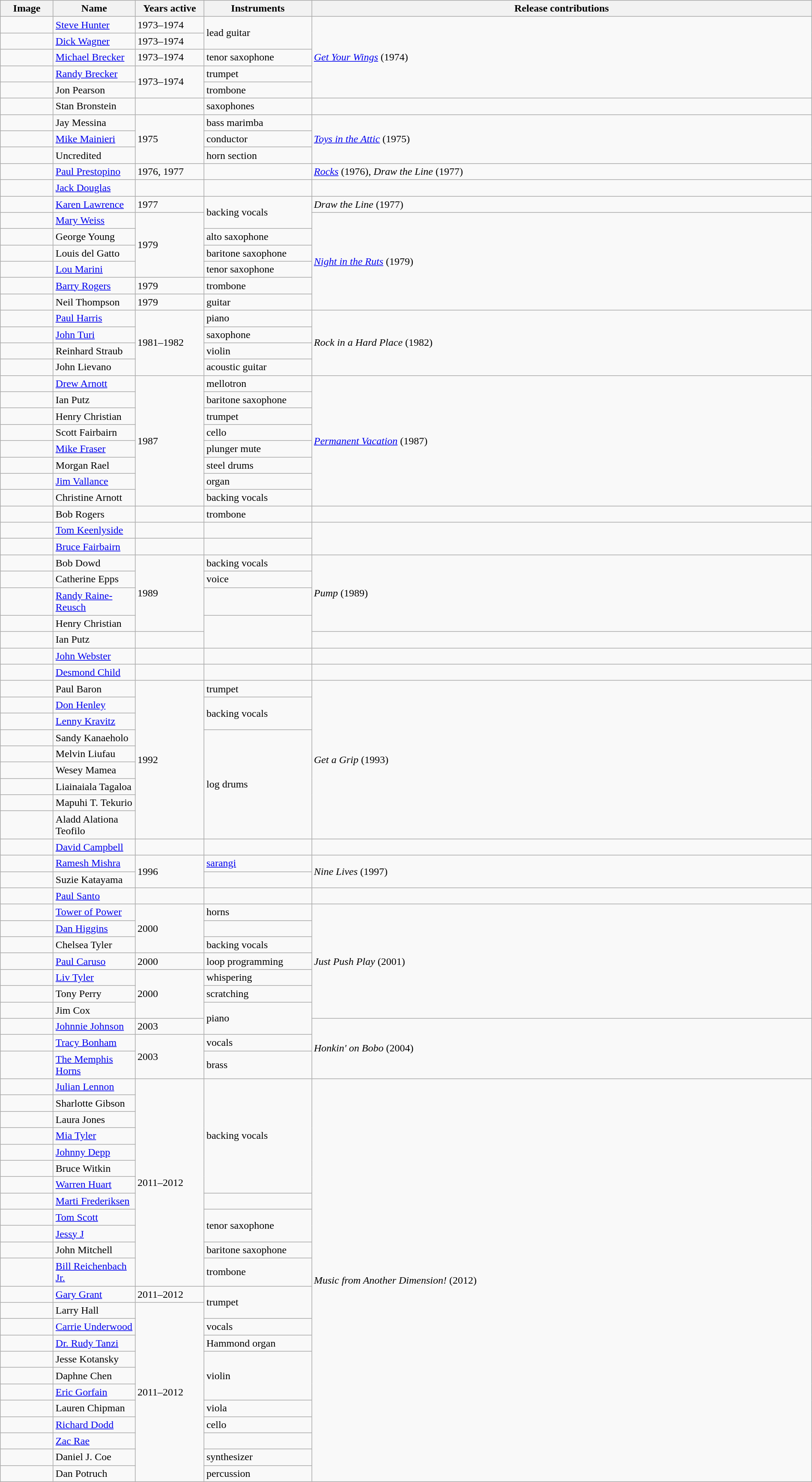<table class="wikitable" border="1" width="100%">
<tr>
<th width="75">Image</th>
<th width="120">Name</th>
<th width="100">Years active</th>
<th width="160">Instruments</th>
<th>Release contributions</th>
</tr>
<tr>
<td></td>
<td><a href='#'>Steve Hunter</a></td>
<td>1973–1974</td>
<td rowspan="2">lead guitar</td>
<td rowspan="5"><em><a href='#'>Get Your Wings</a></em> (1974)</td>
</tr>
<tr>
<td></td>
<td><a href='#'>Dick Wagner</a></td>
<td>1973–1974 </td>
</tr>
<tr>
<td></td>
<td><a href='#'>Michael Brecker</a></td>
<td>1973–1974 </td>
<td>tenor saxophone</td>
</tr>
<tr>
<td></td>
<td><a href='#'>Randy Brecker</a></td>
<td rowspan="2">1973–1974</td>
<td>trumpet</td>
</tr>
<tr>
<td></td>
<td>Jon Pearson</td>
<td>trombone</td>
</tr>
<tr>
<td></td>
<td>Stan Bronstein</td>
<td></td>
<td>saxophones</td>
<td></td>
</tr>
<tr>
<td></td>
<td>Jay Messina</td>
<td rowspan="3">1975</td>
<td>bass marimba</td>
<td rowspan="3"><em><a href='#'>Toys in the Attic</a></em> (1975)</td>
</tr>
<tr>
<td></td>
<td><a href='#'>Mike Mainieri</a></td>
<td>conductor</td>
</tr>
<tr>
<td></td>
<td>Uncredited</td>
<td>horn section</td>
</tr>
<tr>
<td></td>
<td><a href='#'>Paul Prestopino</a></td>
<td>1976, 1977</td>
<td></td>
<td><em><a href='#'>Rocks</a></em> (1976), <em>Draw the Line</em> (1977)<br></td>
</tr>
<tr>
<td></td>
<td><a href='#'>Jack Douglas</a></td>
<td></td>
<td></td>
<td></td>
</tr>
<tr>
<td></td>
<td><a href='#'>Karen Lawrence</a></td>
<td>1977</td>
<td rowspan="2">backing vocals</td>
<td><em>Draw the Line</em> (1977)</td>
</tr>
<tr>
<td></td>
<td><a href='#'>Mary Weiss</a></td>
<td rowspan="4">1979</td>
<td rowspan="6"><em><a href='#'>Night in the Ruts</a></em> (1979)</td>
</tr>
<tr>
<td></td>
<td>George Young</td>
<td>alto saxophone</td>
</tr>
<tr>
<td></td>
<td>Louis del Gatto</td>
<td>baritone saxophone</td>
</tr>
<tr>
<td></td>
<td><a href='#'>Lou Marini</a></td>
<td>tenor saxophone</td>
</tr>
<tr>
<td></td>
<td><a href='#'>Barry Rogers</a></td>
<td>1979 </td>
<td>trombone</td>
</tr>
<tr>
<td></td>
<td>Neil Thompson</td>
<td>1979</td>
<td>guitar</td>
</tr>
<tr>
<td></td>
<td><a href='#'>Paul Harris</a></td>
<td rowspan="4">1981–1982</td>
<td>piano</td>
<td rowspan="4"><em>Rock in a Hard Place</em> (1982)</td>
</tr>
<tr>
<td></td>
<td><a href='#'>John Turi</a></td>
<td>saxophone</td>
</tr>
<tr>
<td></td>
<td>Reinhard Straub</td>
<td>violin</td>
</tr>
<tr>
<td></td>
<td>John Lievano</td>
<td>acoustic guitar</td>
</tr>
<tr>
<td></td>
<td><a href='#'>Drew Arnott</a></td>
<td rowspan="8">1987</td>
<td>mellotron</td>
<td rowspan="8"><em><a href='#'>Permanent Vacation</a></em> (1987)</td>
</tr>
<tr>
<td></td>
<td>Ian Putz</td>
<td>baritone saxophone</td>
</tr>
<tr>
<td></td>
<td>Henry Christian</td>
<td>trumpet</td>
</tr>
<tr>
<td></td>
<td>Scott Fairbairn</td>
<td>cello</td>
</tr>
<tr>
<td></td>
<td><a href='#'>Mike Fraser</a></td>
<td>plunger mute</td>
</tr>
<tr>
<td></td>
<td>Morgan Rael</td>
<td>steel drums</td>
</tr>
<tr>
<td></td>
<td><a href='#'>Jim Vallance</a></td>
<td>organ</td>
</tr>
<tr>
<td></td>
<td>Christine Arnott</td>
<td>backing vocals</td>
</tr>
<tr>
<td></td>
<td>Bob Rogers</td>
<td></td>
<td>trombone</td>
<td></td>
</tr>
<tr>
<td></td>
<td><a href='#'>Tom Keenlyside</a></td>
<td></td>
<td></td>
<td rowspan="2"></td>
</tr>
<tr>
<td></td>
<td><a href='#'>Bruce Fairbairn</a></td>
<td> </td>
<td></td>
</tr>
<tr>
<td></td>
<td>Bob Dowd</td>
<td rowspan="4">1989</td>
<td>backing vocals</td>
<td rowspan="4"><em>Pump</em> (1989)</td>
</tr>
<tr>
<td></td>
<td>Catherine Epps</td>
<td>voice</td>
</tr>
<tr>
<td></td>
<td><a href='#'>Randy Raine-Reusch</a></td>
<td></td>
</tr>
<tr>
<td></td>
<td>Henry Christian</td>
<td rowspan="2"></td>
</tr>
<tr>
<td></td>
<td>Ian Putz</td>
<td></td>
<td></td>
</tr>
<tr>
<td></td>
<td><a href='#'>John Webster</a></td>
<td></td>
<td></td>
<td></td>
</tr>
<tr>
<td></td>
<td><a href='#'>Desmond Child</a></td>
<td></td>
<td></td>
<td><br></td>
</tr>
<tr>
<td></td>
<td>Paul Baron</td>
<td rowspan="9">1992</td>
<td>trumpet</td>
<td rowspan="9"><em>Get a Grip</em> (1993)</td>
</tr>
<tr>
<td></td>
<td><a href='#'>Don Henley</a></td>
<td rowspan="2">backing vocals</td>
</tr>
<tr>
<td></td>
<td><a href='#'>Lenny Kravitz</a></td>
</tr>
<tr>
<td></td>
<td>Sandy Kanaeholo</td>
<td rowspan="6">log drums</td>
</tr>
<tr>
<td></td>
<td>Melvin Liufau</td>
</tr>
<tr>
<td></td>
<td>Wesey Mamea</td>
</tr>
<tr>
<td></td>
<td>Liainaiala Tagaloa</td>
</tr>
<tr>
<td></td>
<td>Mapuhi T. Tekurio</td>
</tr>
<tr>
<td></td>
<td>Aladd Alationa Teofilo</td>
</tr>
<tr>
<td></td>
<td><a href='#'>David Campbell</a></td>
<td></td>
<td></td>
<td></td>
</tr>
<tr>
<td></td>
<td><a href='#'>Ramesh Mishra</a></td>
<td rowspan="2">1996</td>
<td><a href='#'>sarangi</a></td>
<td rowspan="2"><em>Nine Lives</em> (1997)</td>
</tr>
<tr>
<td></td>
<td>Suzie Katayama</td>
<td></td>
</tr>
<tr>
<td></td>
<td><a href='#'>Paul Santo</a></td>
<td></td>
<td></td>
<td></td>
</tr>
<tr>
<td></td>
<td><a href='#'>Tower of Power</a></td>
<td rowspan="3">2000</td>
<td>horns</td>
<td rowspan="7"><em>Just Push Play</em> (2001)</td>
</tr>
<tr>
<td></td>
<td><a href='#'>Dan Higgins</a></td>
<td></td>
</tr>
<tr>
<td></td>
<td>Chelsea Tyler</td>
<td>backing vocals</td>
</tr>
<tr>
<td></td>
<td><a href='#'>Paul Caruso</a></td>
<td>2000 </td>
<td>loop programming</td>
</tr>
<tr>
<td></td>
<td><a href='#'>Liv Tyler</a></td>
<td rowspan="3">2000</td>
<td>whispering</td>
</tr>
<tr>
<td></td>
<td>Tony Perry</td>
<td>scratching</td>
</tr>
<tr>
<td></td>
<td>Jim Cox</td>
<td rowspan="2">piano</td>
</tr>
<tr>
<td></td>
<td><a href='#'>Johnnie Johnson</a></td>
<td>2003 </td>
<td rowspan="3"><em>Honkin' on Bobo</em> (2004)</td>
</tr>
<tr>
<td></td>
<td><a href='#'>Tracy Bonham</a></td>
<td rowspan="2">2003</td>
<td>vocals</td>
</tr>
<tr>
<td></td>
<td><a href='#'>The Memphis Horns</a></td>
<td>brass</td>
</tr>
<tr>
<td></td>
<td><a href='#'>Julian Lennon</a></td>
<td rowspan="12">2011–2012</td>
<td rowspan="7">backing vocals</td>
<td rowspan="24"><em>Music from Another Dimension!</em> (2012)</td>
</tr>
<tr>
<td></td>
<td>Sharlotte Gibson</td>
</tr>
<tr>
<td></td>
<td>Laura Jones</td>
</tr>
<tr>
<td></td>
<td><a href='#'>Mia Tyler</a></td>
</tr>
<tr>
<td></td>
<td><a href='#'>Johnny Depp</a></td>
</tr>
<tr>
<td></td>
<td>Bruce Witkin</td>
</tr>
<tr>
<td></td>
<td><a href='#'>Warren Huart</a></td>
</tr>
<tr>
<td></td>
<td><a href='#'>Marti Frederiksen</a></td>
<td></td>
</tr>
<tr>
<td></td>
<td><a href='#'>Tom Scott</a></td>
<td rowspan="2">tenor saxophone</td>
</tr>
<tr>
<td></td>
<td><a href='#'>Jessy J</a></td>
</tr>
<tr>
<td></td>
<td>John Mitchell</td>
<td>baritone saxophone</td>
</tr>
<tr>
<td></td>
<td><a href='#'>Bill Reichenbach Jr.</a></td>
<td>trombone</td>
</tr>
<tr>
<td></td>
<td><a href='#'>Gary Grant</a></td>
<td>2011–2012 </td>
<td rowspan="2">trumpet</td>
</tr>
<tr>
<td></td>
<td>Larry Hall</td>
<td rowspan="11">2011–2012</td>
</tr>
<tr>
<td></td>
<td><a href='#'>Carrie Underwood</a></td>
<td>vocals</td>
</tr>
<tr>
<td></td>
<td><a href='#'>Dr. Rudy Tanzi</a></td>
<td>Hammond organ</td>
</tr>
<tr>
<td></td>
<td>Jesse Kotansky</td>
<td rowspan="3">violin</td>
</tr>
<tr>
<td></td>
<td>Daphne Chen</td>
</tr>
<tr>
<td></td>
<td><a href='#'>Eric Gorfain</a></td>
</tr>
<tr>
<td></td>
<td>Lauren Chipman</td>
<td>viola</td>
</tr>
<tr>
<td></td>
<td><a href='#'>Richard Dodd</a></td>
<td>cello</td>
</tr>
<tr>
<td></td>
<td><a href='#'>Zac Rae</a></td>
<td></td>
</tr>
<tr>
<td></td>
<td>Daniel J. Coe</td>
<td>synthesizer</td>
</tr>
<tr>
<td></td>
<td>Dan Potruch</td>
<td>percussion</td>
</tr>
</table>
